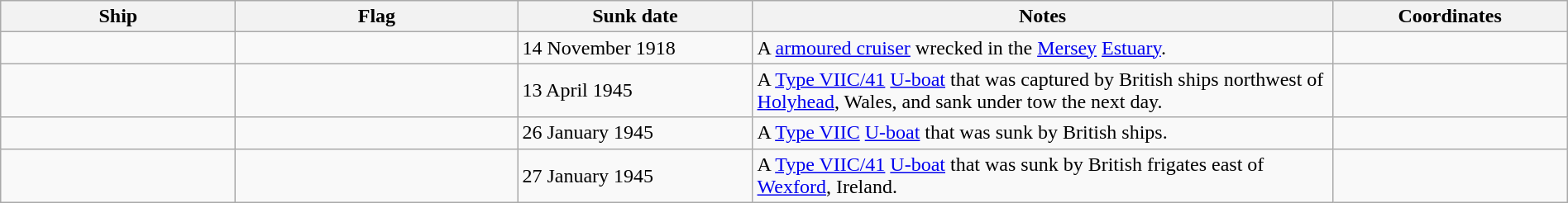<table class="wikitable sortable" style="width:100%" |>
<tr>
<th style="width:15%">Ship</th>
<th style="width:18%">Flag</th>
<th style="width:15%">Sunk date</th>
<th style="width:37%">Notes</th>
<th style="width:15%">Coordinates</th>
</tr>
<tr>
<td></td>
<td></td>
<td>14 November 1918</td>
<td>A  <a href='#'>armoured cruiser</a> wrecked in the <a href='#'>Mersey</a> <a href='#'>Estuary</a>.</td>
<td></td>
</tr>
<tr>
<td></td>
<td></td>
<td>13 April 1945</td>
<td>A <a href='#'>Type VIIC/41</a> <a href='#'>U-boat</a> that was captured by British ships northwest of <a href='#'>Holyhead</a>, Wales, and sank under tow the next day.</td>
<td></td>
</tr>
<tr>
<td></td>
<td></td>
<td>26 January 1945</td>
<td>A <a href='#'>Type VIIC</a> <a href='#'>U-boat</a> that was sunk by British ships.</td>
<td></td>
</tr>
<tr>
<td></td>
<td></td>
<td>27 January 1945</td>
<td>A <a href='#'>Type VIIC/41</a> <a href='#'>U-boat</a> that was sunk by British frigates east of <a href='#'>Wexford</a>, Ireland.</td>
<td></td>
</tr>
</table>
